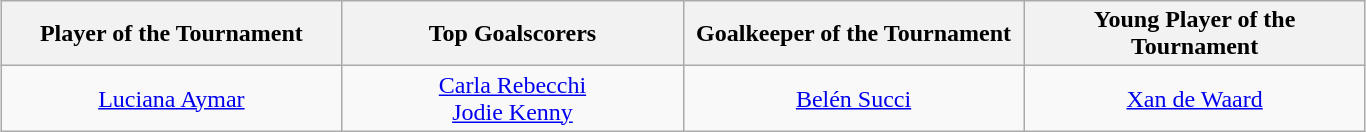<table class=wikitable style="margin:auto; text-align:center">
<tr>
<th style="width: 220px;">Player of the Tournament</th>
<th style="width: 220px;">Top Goalscorers</th>
<th style="width: 220px;">Goalkeeper of the Tournament</th>
<th style="width: 220px;">Young Player of the Tournament</th>
</tr>
<tr>
<td> <a href='#'>Luciana Aymar</a></td>
<td> <a href='#'>Carla Rebecchi</a><br> <a href='#'>Jodie Kenny</a></td>
<td> <a href='#'>Belén Succi</a></td>
<td> <a href='#'>Xan de Waard</a></td>
</tr>
</table>
